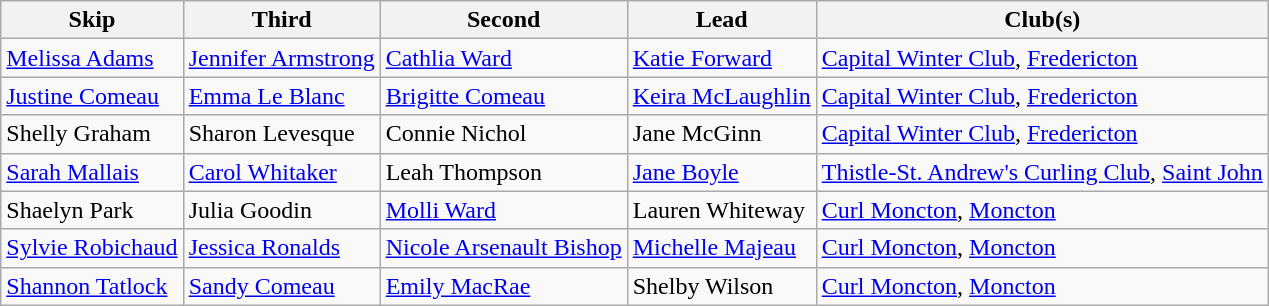<table class="wikitable">
<tr>
<th scope="col">Skip</th>
<th scope="col">Third</th>
<th scope="col">Second</th>
<th scope="col">Lead</th>
<th scope="col">Club(s)</th>
</tr>
<tr>
<td><a href='#'>Melissa Adams</a></td>
<td><a href='#'>Jennifer Armstrong</a></td>
<td><a href='#'>Cathlia Ward</a></td>
<td><a href='#'>Katie Forward</a></td>
<td><a href='#'>Capital Winter Club</a>, <a href='#'>Fredericton</a></td>
</tr>
<tr>
<td><a href='#'>Justine Comeau</a></td>
<td><a href='#'>Emma Le Blanc</a></td>
<td><a href='#'>Brigitte Comeau</a></td>
<td><a href='#'>Keira McLaughlin</a></td>
<td><a href='#'>Capital Winter Club</a>, <a href='#'>Fredericton</a></td>
</tr>
<tr>
<td>Shelly Graham</td>
<td>Sharon Levesque</td>
<td>Connie Nichol</td>
<td>Jane McGinn</td>
<td><a href='#'>Capital Winter Club</a>, <a href='#'>Fredericton</a></td>
</tr>
<tr>
<td><a href='#'>Sarah Mallais</a></td>
<td><a href='#'>Carol Whitaker</a></td>
<td>Leah Thompson</td>
<td><a href='#'>Jane Boyle</a></td>
<td><a href='#'>Thistle-St. Andrew's Curling Club</a>, <a href='#'>Saint John</a></td>
</tr>
<tr>
<td>Shaelyn Park</td>
<td>Julia Goodin</td>
<td><a href='#'>Molli Ward</a></td>
<td>Lauren Whiteway</td>
<td><a href='#'>Curl Moncton</a>, <a href='#'>Moncton</a></td>
</tr>
<tr>
<td><a href='#'>Sylvie Robichaud</a></td>
<td><a href='#'>Jessica Ronalds</a></td>
<td><a href='#'>Nicole Arsenault Bishop</a></td>
<td><a href='#'>Michelle Majeau</a></td>
<td><a href='#'>Curl Moncton</a>, <a href='#'>Moncton</a></td>
</tr>
<tr>
<td><a href='#'>Shannon Tatlock</a></td>
<td><a href='#'>Sandy Comeau</a></td>
<td><a href='#'>Emily MacRae</a></td>
<td>Shelby Wilson</td>
<td><a href='#'>Curl Moncton</a>, <a href='#'>Moncton</a></td>
</tr>
</table>
